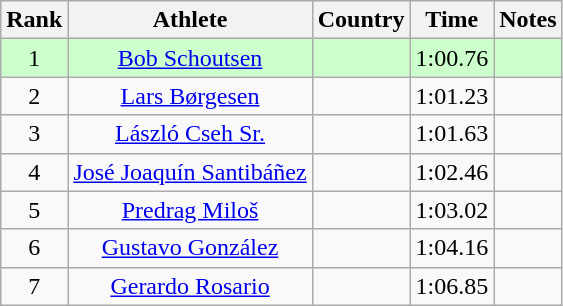<table class="wikitable sortable" style="text-align:center">
<tr>
<th>Rank</th>
<th>Athlete</th>
<th>Country</th>
<th>Time</th>
<th>Notes</th>
</tr>
<tr bgcolor=ccffcc>
<td>1</td>
<td><a href='#'>Bob Schoutsen</a></td>
<td align=left></td>
<td>1:00.76</td>
<td></td>
</tr>
<tr>
<td>2</td>
<td><a href='#'>Lars Børgesen</a></td>
<td align=left></td>
<td>1:01.23</td>
<td></td>
</tr>
<tr>
<td>3</td>
<td><a href='#'>László Cseh Sr.</a></td>
<td align=left></td>
<td>1:01.63</td>
<td></td>
</tr>
<tr>
<td>4</td>
<td><a href='#'>José Joaquín Santibáñez</a></td>
<td align=left></td>
<td>1:02.46</td>
<td></td>
</tr>
<tr>
<td>5</td>
<td><a href='#'>Predrag Miloš</a></td>
<td align=left></td>
<td>1:03.02</td>
<td></td>
</tr>
<tr>
<td>6</td>
<td><a href='#'>Gustavo González</a></td>
<td align=left></td>
<td>1:04.16</td>
<td></td>
</tr>
<tr>
<td>7</td>
<td><a href='#'>Gerardo Rosario</a></td>
<td align=left></td>
<td>1:06.85</td>
<td></td>
</tr>
</table>
